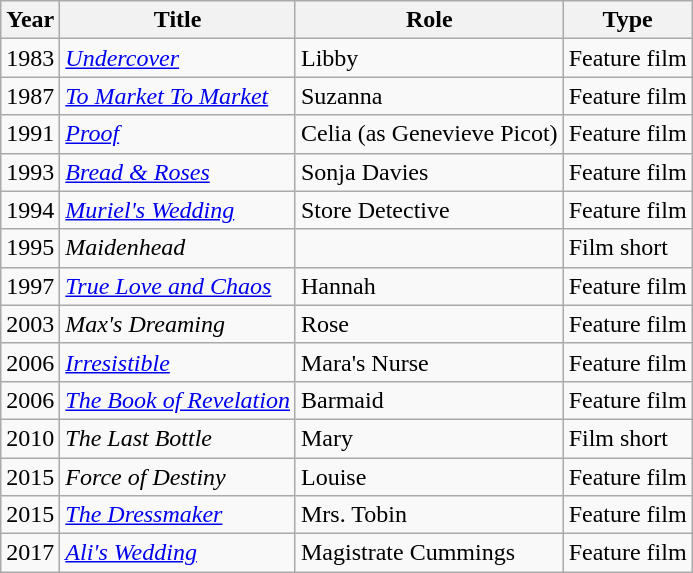<table class="wikitable sortable">
<tr>
<th>Year</th>
<th>Title</th>
<th>Role</th>
<th class="unsortable">Type</th>
</tr>
<tr>
<td>1983</td>
<td><em><a href='#'>Undercover</a></em></td>
<td>Libby</td>
<td>Feature film</td>
</tr>
<tr>
<td>1987</td>
<td><em><a href='#'>To Market To Market</a></em></td>
<td>Suzanna</td>
<td>Feature film</td>
</tr>
<tr>
<td>1991</td>
<td><em><a href='#'>Proof</a></em></td>
<td>Celia (as Genevieve Picot)</td>
<td>Feature film</td>
</tr>
<tr>
<td>1993</td>
<td><em><a href='#'>Bread & Roses</a></em></td>
<td>Sonja Davies</td>
<td>Feature film</td>
</tr>
<tr>
<td>1994</td>
<td><em><a href='#'>Muriel's Wedding</a></em></td>
<td>Store Detective</td>
<td>Feature film</td>
</tr>
<tr>
<td>1995</td>
<td><em>Maidenhead</em></td>
<td></td>
<td>Film short</td>
</tr>
<tr>
<td>1997</td>
<td><em><a href='#'>True Love and Chaos</a></em></td>
<td>Hannah</td>
<td>Feature film</td>
</tr>
<tr>
<td>2003</td>
<td><em>Max's Dreaming</em></td>
<td>Rose</td>
<td>Feature film</td>
</tr>
<tr>
<td>2006</td>
<td><em><a href='#'>Irresistible</a></em></td>
<td>Mara's Nurse</td>
<td>Feature film</td>
</tr>
<tr>
<td>2006</td>
<td><em><a href='#'>The Book of Revelation</a></em></td>
<td>Barmaid</td>
<td>Feature film</td>
</tr>
<tr>
<td>2010</td>
<td><em>The Last Bottle</em></td>
<td>Mary</td>
<td>Film short</td>
</tr>
<tr>
<td>2015</td>
<td><em>Force of Destiny</em></td>
<td>Louise</td>
<td>Feature film</td>
</tr>
<tr>
<td>2015</td>
<td><em><a href='#'>The Dressmaker</a></em></td>
<td>Mrs. Tobin</td>
<td>Feature film</td>
</tr>
<tr>
<td>2017</td>
<td><em><a href='#'>Ali's Wedding</a></em></td>
<td>Magistrate Cummings</td>
<td>Feature film</td>
</tr>
</table>
